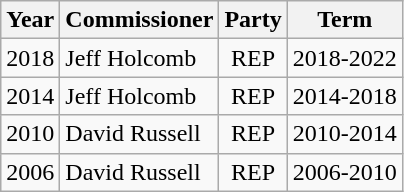<table class="wikitable">
<tr>
<th>Year</th>
<th>Commissioner</th>
<th>Party</th>
<th>Term</th>
</tr>
<tr>
<td>2018</td>
<td>Jeff Holcomb</td>
<td style="text-align:center;" >REP</td>
<td>2018-2022</td>
</tr>
<tr>
<td>2014</td>
<td>Jeff Holcomb</td>
<td style="text-align:center;" >REP</td>
<td>2014-2018</td>
</tr>
<tr>
<td>2010</td>
<td>David Russell</td>
<td style="text-align:center;" >REP</td>
<td>2010-2014</td>
</tr>
<tr>
<td>2006</td>
<td>David Russell</td>
<td style="text-align:center;" >REP</td>
<td>2006-2010</td>
</tr>
</table>
